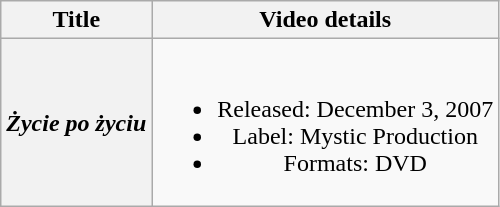<table class="wikitable plainrowheaders" style="text-align:center;">
<tr>
<th scope="col">Title</th>
<th scope="col">Video details</th>
</tr>
<tr>
<th scope="row"><em>Życie po życiu</em></th>
<td><br><ul><li>Released: December 3, 2007</li><li>Label: Mystic Production</li><li>Formats: DVD</li></ul></td>
</tr>
</table>
